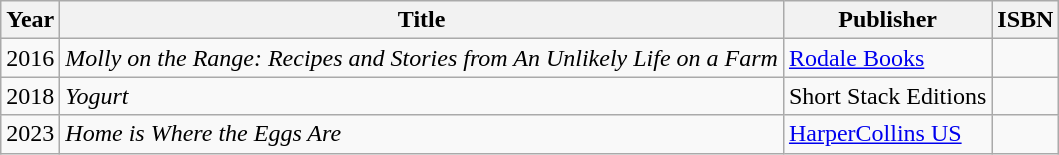<table class="wikitable">
<tr>
<th>Year</th>
<th>Title</th>
<th>Publisher</th>
<th>ISBN</th>
</tr>
<tr>
<td align=center>2016</td>
<td><em>Molly on the Range: Recipes and Stories from An Unlikely Life on a Farm</em></td>
<td><a href='#'>Rodale Books</a></td>
<td></td>
</tr>
<tr>
<td align=center>2018</td>
<td><em>Yogurt</em></td>
<td>Short Stack Editions</td>
<td></td>
</tr>
<tr>
<td align=center>2023</td>
<td><em>Home is Where the Eggs Are</em></td>
<td><a href='#'>HarperCollins US</a></td>
<td></td>
</tr>
</table>
